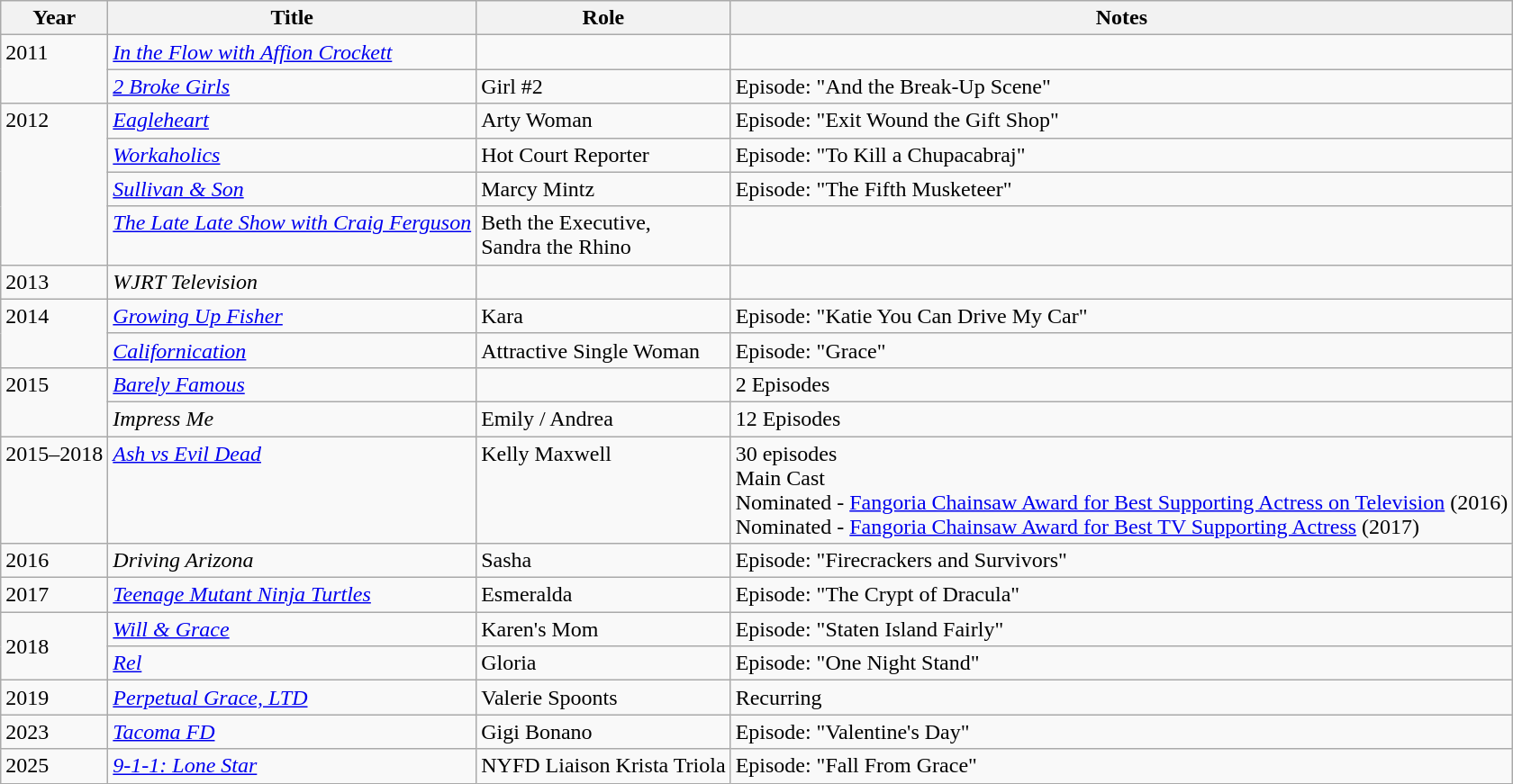<table class="wikitable sortable">
<tr>
<th>Year</th>
<th>Title</th>
<th>Role</th>
<th>Notes</th>
</tr>
<tr valign="top">
<td rowspan="2">2011</td>
<td><em><a href='#'>In the Flow with Affion Crockett</a></em></td>
<td></td>
<td></td>
</tr>
<tr valign="top">
<td><em><a href='#'>2 Broke Girls</a></em></td>
<td>Girl #2</td>
<td>Episode: "And the Break-Up Scene"</td>
</tr>
<tr valign="top">
<td rowspan="4">2012</td>
<td><em><a href='#'>Eagleheart</a></em></td>
<td>Arty Woman</td>
<td>Episode: "Exit Wound the Gift Shop"</td>
</tr>
<tr valign="top">
<td><em><a href='#'>Workaholics</a></em></td>
<td>Hot Court Reporter</td>
<td>Episode: "To Kill a Chupacabraj"</td>
</tr>
<tr valign="top">
<td><em><a href='#'>Sullivan & Son</a></em></td>
<td>Marcy Mintz</td>
<td>Episode: "The Fifth Musketeer"</td>
</tr>
<tr valign="top">
<td><em><a href='#'>The Late Late Show with Craig Ferguson</a></em></td>
<td>Beth the Executive,<br>Sandra the Rhino</td>
<td></td>
</tr>
<tr valign="top">
<td>2013</td>
<td><em>WJRT Television</em></td>
<td></td>
<td></td>
</tr>
<tr valign="top">
<td rowspan="2">2014</td>
<td><em><a href='#'>Growing Up Fisher</a></em></td>
<td>Kara</td>
<td>Episode: "Katie You Can Drive My Car"</td>
</tr>
<tr valign="top">
<td><em><a href='#'>Californication</a></em></td>
<td>Attractive Single Woman</td>
<td>Episode: "Grace"</td>
</tr>
<tr valign="top">
<td rowspan="2">2015</td>
<td><em><a href='#'>Barely Famous</a></em></td>
<td></td>
<td>2 Episodes</td>
</tr>
<tr valign="top">
<td><em>Impress Me</em></td>
<td>Emily / Andrea</td>
<td>12 Episodes</td>
</tr>
<tr valign="top">
<td>2015–2018</td>
<td><em><a href='#'>Ash vs Evil Dead</a></em></td>
<td>Kelly Maxwell</td>
<td>30 episodes<br>Main Cast<br> Nominated - <a href='#'>Fangoria Chainsaw Award for Best Supporting Actress on Television</a> (2016)<br>Nominated - <a href='#'>Fangoria Chainsaw Award for Best TV Supporting Actress</a> (2017)</td>
</tr>
<tr>
<td>2016</td>
<td><em>Driving Arizona</em></td>
<td>Sasha</td>
<td>Episode: "Firecrackers and Survivors"</td>
</tr>
<tr>
<td>2017</td>
<td><em><a href='#'>Teenage Mutant Ninja Turtles</a></em></td>
<td>Esmeralda</td>
<td>Episode: "The Crypt of Dracula"</td>
</tr>
<tr>
<td rowspan="2">2018</td>
<td><em><a href='#'>Will & Grace</a></em></td>
<td>Karen's Mom</td>
<td>Episode: "Staten Island Fairly"</td>
</tr>
<tr>
<td><em><a href='#'>Rel</a></em></td>
<td>Gloria</td>
<td>Episode: "One Night Stand"</td>
</tr>
<tr>
<td>2019</td>
<td><em><a href='#'>Perpetual Grace, LTD</a></em></td>
<td>Valerie Spoonts</td>
<td>Recurring</td>
</tr>
<tr>
<td>2023</td>
<td><em><a href='#'>Tacoma FD</a></em></td>
<td>Gigi Bonano</td>
<td>Episode: "Valentine's Day"</td>
</tr>
<tr>
<td>2025</td>
<td><em><a href='#'>9-1-1: Lone Star</a></em></td>
<td>NYFD Liaison Krista Triola</td>
<td>Episode: "Fall From Grace"</td>
</tr>
</table>
